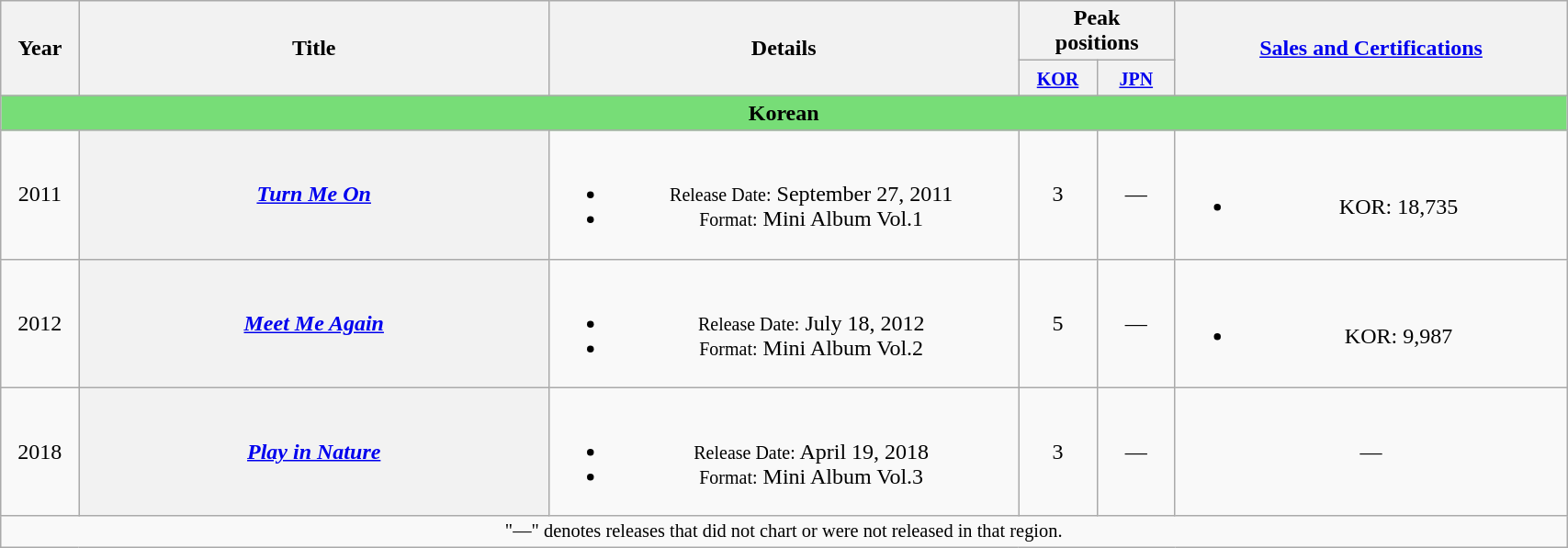<table class="wikitable plainrowheaders" style="width:90%; text-align:center;">
<tr>
<th rowspan=2 width=5%>Year</th>
<th rowspan="2" width=30%>Title</th>
<th rowspan="2" width=30%>Details</th>
<th colspan="2" width=10%>Peak<br>positions</th>
<th rowspan="2" width=25%><a href='#'>Sales and Certifications</a></th>
</tr>
<tr>
<th style="width:2.5em;"><small><strong><a href='#'>KOR</a></strong><br></small></th>
<th style="width:2.5em;"><small><strong><a href='#'>JPN</a></strong><br></small></th>
</tr>
<tr>
<th colspan=6 style="background: #77DD77;">Korean</th>
</tr>
<tr>
<td>2011</td>
<th scope=row><strong><em><a href='#'>Turn Me On</a></em></strong></th>
<td><br><ul><li><small>Release Date:</small> September 27, 2011</li><li><small>Format:</small> Mini Album Vol.1</li></ul></td>
<td>3</td>
<td>—</td>
<td><br><ul><li>KOR: 18,735</li></ul></td>
</tr>
<tr>
<td>2012</td>
<th scope=row><strong><em><a href='#'>Meet Me Again</a></em></strong></th>
<td><br><ul><li><small>Release Date:</small> July 18, 2012</li><li><small>Format:</small> Mini Album Vol.2</li></ul></td>
<td>5</td>
<td>—</td>
<td><br><ul><li>KOR: 9,987</li></ul></td>
</tr>
<tr>
<td>2018</td>
<th scope=row><strong><em><a href='#'>Play in Nature</a></em></strong></th>
<td><br><ul><li><small>Release Date:</small> April 19, 2018</li><li><small>Format:</small> Mini Album Vol.3</li></ul></td>
<td>3</td>
<td>—</td>
<td>—</td>
</tr>
<tr>
<td colspan="6" style="font-size: 85%;">"—" denotes releases that did not chart or were not released in that region.</td>
</tr>
</table>
